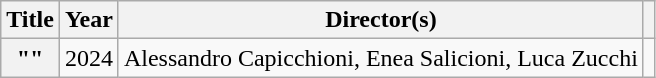<table class="wikitable plainrowheaders" style="text-align:center;">
<tr>
<th scope="col">Title</th>
<th scope="col">Year</th>
<th scope="col">Director(s)</th>
<th scope="col"></th>
</tr>
<tr>
<th scope="row">""</th>
<td>2024</td>
<td>Alessandro Capicchioni, Enea Salicioni, Luca Zucchi</td>
<td></td>
</tr>
</table>
